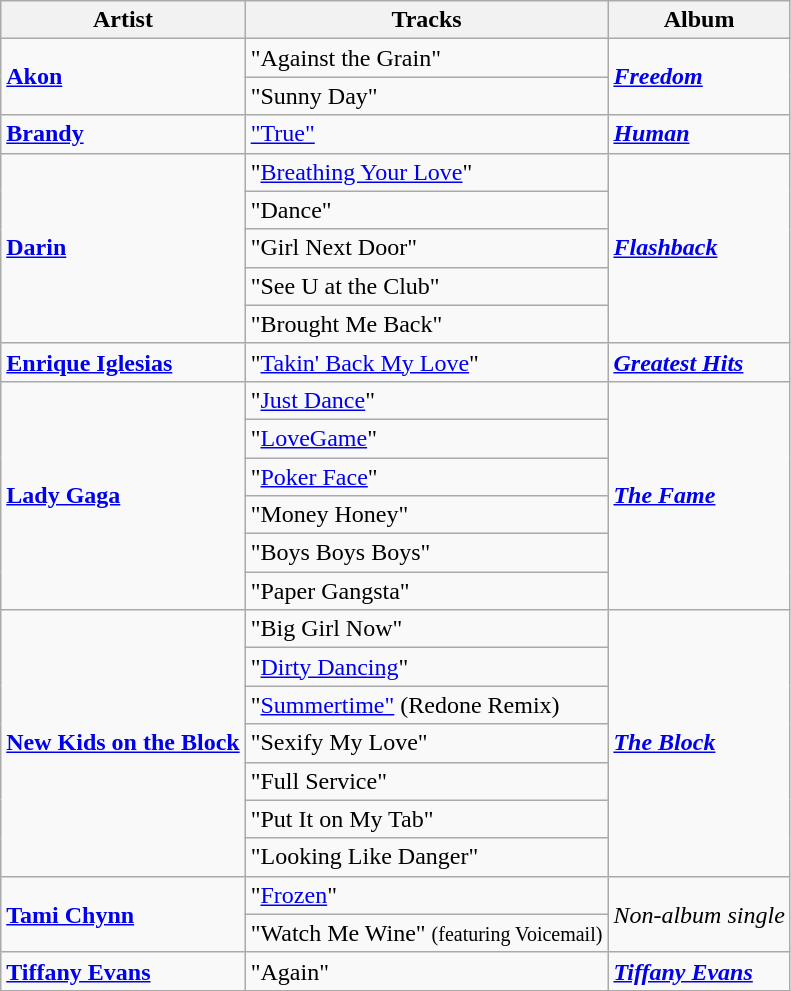<table class="wikitable">
<tr>
<th rowspan="1">Artist</th>
<th rowspan="1">Tracks</th>
<th rowspan="1">Album</th>
</tr>
<tr>
<td rowspan="2"><strong><a href='#'>Akon</a></strong></td>
<td>"Against the Grain" </td>
<td rowspan="2"><strong><em><a href='#'>Freedom</a></em></strong></td>
</tr>
<tr>
<td>"Sunny Day" </td>
</tr>
<tr>
<td><strong><a href='#'>Brandy</a></strong></td>
<td><a href='#'>"True"</a></td>
<td><strong><em><a href='#'>Human</a></em></strong></td>
</tr>
<tr>
<td rowspan="5"><strong><a href='#'>Darin</a></strong></td>
<td>"<a href='#'>Breathing Your Love</a>" </td>
<td rowspan="5"><strong><em><a href='#'>Flashback</a></em></strong></td>
</tr>
<tr>
<td>"Dance"</td>
</tr>
<tr>
<td>"Girl Next Door"</td>
</tr>
<tr>
<td>"See U at the Club"</td>
</tr>
<tr>
<td>"Brought Me Back"</td>
</tr>
<tr>
<td><strong><a href='#'>Enrique Iglesias</a></strong></td>
<td>"<a href='#'>Takin' Back My Love</a>" </td>
<td><strong><em><a href='#'>Greatest Hits</a></em></strong></td>
</tr>
<tr>
<td rowspan="6"><strong><a href='#'>Lady Gaga</a></strong></td>
<td>"<a href='#'>Just Dance</a>" </td>
<td rowspan="6"><strong><em><a href='#'>The Fame</a></em></strong></td>
</tr>
<tr>
<td>"<a href='#'>LoveGame</a>"</td>
</tr>
<tr>
<td>"<a href='#'>Poker Face</a>"</td>
</tr>
<tr>
<td>"Money Honey"</td>
</tr>
<tr>
<td>"Boys Boys Boys"</td>
</tr>
<tr>
<td>"Paper Gangsta"</td>
</tr>
<tr>
<td rowspan="7"><strong><a href='#'>New Kids on the Block</a></strong></td>
<td>"Big Girl Now" </td>
<td rowspan="7"><strong><em><a href='#'>The Block</a></em></strong></td>
</tr>
<tr>
<td>"<a href='#'>Dirty Dancing</a>"</td>
</tr>
<tr>
<td>"<a href='#'>Summertime"</a> (Redone Remix)</td>
</tr>
<tr>
<td>"Sexify My Love"</td>
</tr>
<tr>
<td>"Full Service" </td>
</tr>
<tr>
<td>"Put It on My Tab" </td>
</tr>
<tr>
<td>"Looking Like Danger"</td>
</tr>
<tr>
<td rowspan="2"><strong><a href='#'>Tami Chynn</a></strong></td>
<td>"<a href='#'>Frozen</a>" </td>
<td rowspan="2"><em>Non-album single</em></td>
</tr>
<tr>
<td>"Watch Me Wine" <small>(featuring Voicemail)</small></td>
</tr>
<tr>
<td><strong><a href='#'>Tiffany Evans</a></strong></td>
<td>"Again"</td>
<td><strong><em><a href='#'>Tiffany Evans</a></em></strong></td>
</tr>
</table>
